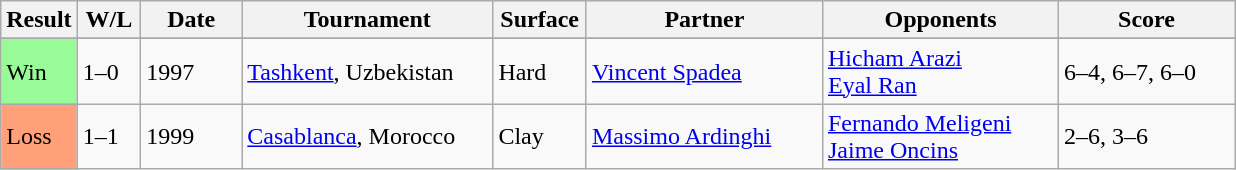<table class="sortable wikitable">
<tr>
<th style="width:40px">Result</th>
<th style="width:35px" class="unsortable">W/L</th>
<th style="width:60px">Date</th>
<th style="width:160px">Tournament</th>
<th style="width:55px">Surface</th>
<th style="width:150px">Partner</th>
<th style="width:150px">Opponents</th>
<th style="width:110px" class="unsortable">Score</th>
</tr>
<tr>
</tr>
<tr>
<td style="background:#98fb98;">Win</td>
<td>1–0</td>
<td>1997</td>
<td><a href='#'>Tashkent</a>, Uzbekistan</td>
<td>Hard</td>
<td> <a href='#'>Vincent Spadea</a></td>
<td> <a href='#'>Hicham Arazi</a> <br>  <a href='#'>Eyal Ran</a></td>
<td>6–4, 6–7, 6–0</td>
</tr>
<tr>
<td style="background:#ffa07a;">Loss</td>
<td>1–1</td>
<td>1999</td>
<td><a href='#'>Casablanca</a>, Morocco</td>
<td>Clay</td>
<td> <a href='#'>Massimo Ardinghi</a></td>
<td> <a href='#'>Fernando Meligeni</a> <br>  <a href='#'>Jaime Oncins</a></td>
<td>2–6, 3–6</td>
</tr>
</table>
